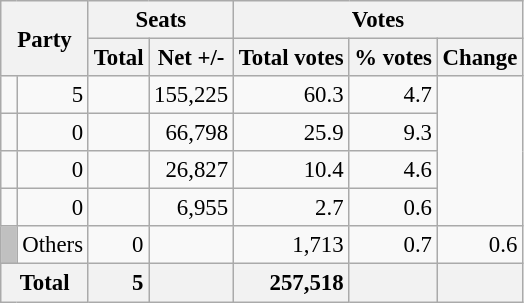<table class="wikitable" style="text-align:right; font-size:95%;">
<tr>
<th colspan="2" rowspan="2">Party</th>
<th colspan="2">Seats</th>
<th colspan="3">Votes</th>
</tr>
<tr>
<th>Total</th>
<th>Net +/-</th>
<th>Total votes</th>
<th>% votes</th>
<th>Change</th>
</tr>
<tr>
<td></td>
<td>5</td>
<td></td>
<td>155,225</td>
<td>60.3</td>
<td>4.7</td>
</tr>
<tr>
<td></td>
<td>0</td>
<td></td>
<td>66,798</td>
<td>25.9</td>
<td>9.3</td>
</tr>
<tr>
<td></td>
<td>0</td>
<td></td>
<td>26,827</td>
<td>10.4</td>
<td>4.6</td>
</tr>
<tr>
<td></td>
<td>0</td>
<td></td>
<td>6,955</td>
<td>2.7</td>
<td>0.6</td>
</tr>
<tr>
<td style="background:silver;"> </td>
<td align=left>Others</td>
<td>0</td>
<td></td>
<td>1,713</td>
<td>0.7</td>
<td>0.6</td>
</tr>
<tr>
<th colspan="2" style="background:#f2f2f2">Total</th>
<td style="background:#f2f2f2;"><strong>5</strong></td>
<td style="background:#f2f2f2;"></td>
<td style="background:#f2f2f2;"><strong>257,518</strong></td>
<td style="background:#f2f2f2;"></td>
<td style="background:#f2f2f2;"></td>
</tr>
</table>
